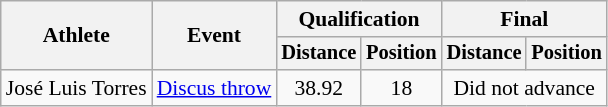<table class=wikitable style="font-size:90%">
<tr>
<th rowspan="2">Athlete</th>
<th rowspan="2">Event</th>
<th colspan="2">Qualification</th>
<th colspan="2">Final</th>
</tr>
<tr style="font-size:95%">
<th>Distance</th>
<th>Position</th>
<th>Distance</th>
<th>Position</th>
</tr>
<tr align=center>
<td align=left>José Luis Torres</td>
<td align=left><a href='#'>Discus throw</a></td>
<td>38.92</td>
<td>18</td>
<td colspan=2>Did not advance</td>
</tr>
</table>
